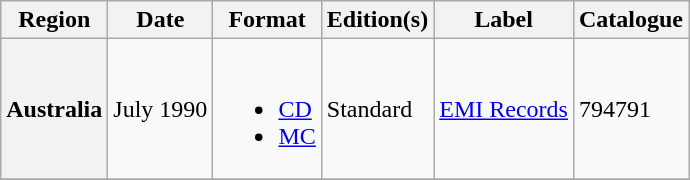<table class="wikitable plainrowheaders">
<tr>
<th scope="col">Region</th>
<th scope="col">Date</th>
<th scope="col">Format</th>
<th scope="col">Edition(s)</th>
<th scope="col">Label</th>
<th scope="col">Catalogue</th>
</tr>
<tr>
<th scope="row">Australia</th>
<td>July 1990</td>
<td><br><ul><li><a href='#'>CD</a></li><li><a href='#'>MC</a></li></ul></td>
<td>Standard</td>
<td><a href='#'>EMI Records</a></td>
<td>794791</td>
</tr>
<tr>
</tr>
</table>
